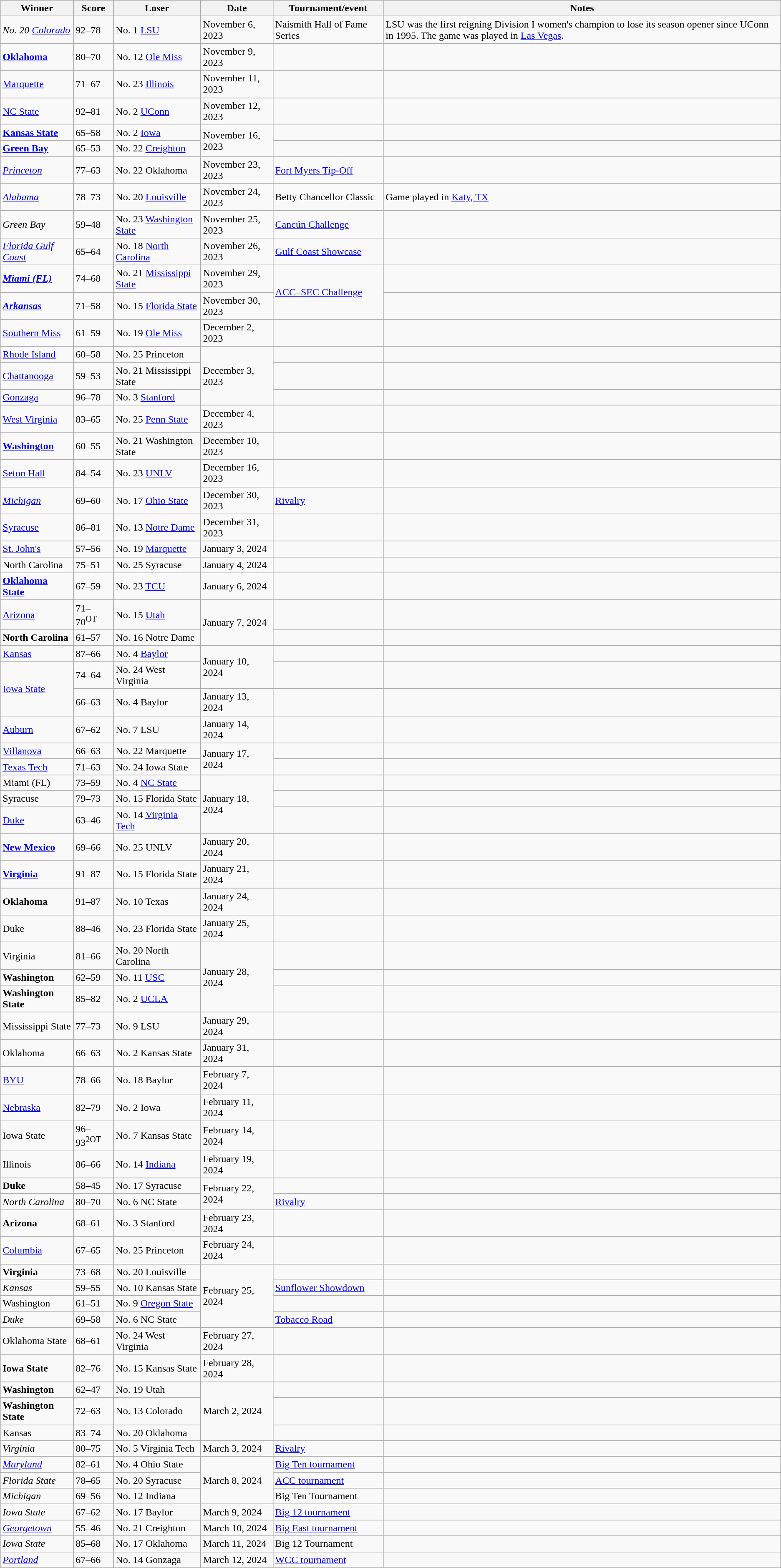<table class="wikitable sortable wikitable" sortable>
<tr>
<th>Winner</th>
<th>Score</th>
<th>Loser</th>
<th>Date</th>
<th>Tournament/event</th>
<th class="sortable">Notes</th>
</tr>
<tr>
<td><em>No. 20 <a href='#'>Colorado</a></em></td>
<td>92–78</td>
<td>No. 1 <a href='#'>LSU</a></td>
<td>November 6, 2023</td>
<td>Naismith Hall of Fame Series</td>
<td>LSU was the first reigning Division I women's champion to lose its season opener since UConn in 1995. The game was played in <a href='#'>Las Vegas</a>.</td>
</tr>
<tr>
<td><strong><a href='#'>Oklahoma</a></strong></td>
<td>80–70</td>
<td>No. 12 <a href='#'>Ole Miss</a></td>
<td>November 9, 2023</td>
<td></td>
<td></td>
</tr>
<tr>
<td><a href='#'>Marquette</a></td>
<td>71–67</td>
<td>No. 23 <a href='#'>Illinois</a></td>
<td>November 11, 2023</td>
<td></td>
<td></td>
</tr>
<tr>
<td><a href='#'>NC State</a></td>
<td>92–81</td>
<td>No. 2 <a href='#'>UConn</a></td>
<td>November 12, 2023</td>
<td></td>
<td></td>
</tr>
<tr>
<td><strong><a href='#'>Kansas State</a></strong></td>
<td>65–58</td>
<td>No. 2 <a href='#'>Iowa</a></td>
<td rowspan="2">November 16, 2023</td>
<td></td>
<td></td>
</tr>
<tr>
<td><strong><a href='#'>Green Bay</a></strong></td>
<td>65–53</td>
<td>No. 22 <a href='#'>Creighton</a></td>
<td></td>
<td></td>
</tr>
<tr>
<td><em><a href='#'>Princeton</a></em></td>
<td>77–63</td>
<td>No. 22 Oklahoma</td>
<td>November 23, 2023</td>
<td><a href='#'>Fort Myers Tip-Off</a></td>
<td></td>
</tr>
<tr>
<td><em><a href='#'>Alabama</a></em></td>
<td>78–73</td>
<td>No. 20 <a href='#'>Louisville</a></td>
<td>November 24, 2023</td>
<td>Betty Chancellor Classic</td>
<td>Game played in <a href='#'>Katy, TX</a></td>
</tr>
<tr>
<td><em>Green Bay</em></td>
<td>59–48</td>
<td>No. 23 <a href='#'>Washington State</a></td>
<td>November 25, 2023</td>
<td><a href='#'>Cancún Challenge</a></td>
<td></td>
</tr>
<tr>
<td><em><a href='#'>Florida Gulf Coast</a></em></td>
<td>65–64</td>
<td>No. 18 <a href='#'>North Carolina</a></td>
<td>November 26, 2023</td>
<td><a href='#'>Gulf Coast Showcase</a></td>
<td></td>
</tr>
<tr>
<td><strong><em><a href='#'>Miami (FL)</a></em></strong></td>
<td>74–68</td>
<td>No. 21 <a href='#'>Mississippi State</a></td>
<td>November 29, 2023</td>
<td rowspan="2"><a href='#'>ACC–SEC Challenge</a></td>
<td></td>
</tr>
<tr>
<td><strong><em><a href='#'>Arkansas</a></em></strong></td>
<td>71–58</td>
<td>No. 15 <a href='#'>Florida State</a></td>
<td>November 30, 2023</td>
<td></td>
</tr>
<tr>
<td><a href='#'>Southern Miss</a></td>
<td>61–59</td>
<td>No. 19 <a href='#'>Ole Miss</a></td>
<td>December 2, 2023</td>
<td></td>
<td></td>
</tr>
<tr>
<td><a href='#'>Rhode Island</a></td>
<td>60–58</td>
<td>No. 25 Princeton</td>
<td rowspan="3">December 3, 2023</td>
<td></td>
<td></td>
</tr>
<tr>
<td><a href='#'>Chattanooga</a></td>
<td>59–53</td>
<td>No. 21 Mississippi State</td>
<td></td>
<td></td>
</tr>
<tr>
<td><a href='#'>Gonzaga</a></td>
<td>96–78</td>
<td>No. 3 <a href='#'>Stanford</a></td>
<td></td>
<td></td>
</tr>
<tr>
<td><a href='#'>West Virginia</a></td>
<td>83–65</td>
<td>No. 25 <a href='#'>Penn State</a></td>
<td>December 4, 2023</td>
<td></td>
<td></td>
</tr>
<tr>
<td><strong><a href='#'>Washington</a></strong></td>
<td>60–55</td>
<td>No. 21 Washington State</td>
<td>December 10, 2023</td>
<td></td>
<td></td>
</tr>
<tr>
<td><a href='#'>Seton Hall</a></td>
<td>84–54</td>
<td>No. 23 <a href='#'>UNLV</a></td>
<td>December 16, 2023</td>
<td></td>
<td></td>
</tr>
<tr>
<td><em><a href='#'>Michigan</a></em></td>
<td>69–60</td>
<td>No. 17 <a href='#'>Ohio State</a></td>
<td>December 30, 2023</td>
<td><a href='#'>Rivalry</a></td>
<td></td>
</tr>
<tr>
<td><a href='#'>Syracuse</a></td>
<td>86–81</td>
<td>No. 13 <a href='#'>Notre Dame</a></td>
<td>December 31, 2023</td>
<td></td>
<td></td>
</tr>
<tr>
<td><a href='#'>St. John's</a></td>
<td>57–56</td>
<td>No. 19 <a href='#'>Marquette</a></td>
<td>January 3, 2024</td>
<td></td>
<td></td>
</tr>
<tr>
<td>North Carolina</td>
<td>75–51</td>
<td>No. 25 Syracuse</td>
<td>January 4, 2024</td>
<td></td>
<td></td>
</tr>
<tr>
<td><strong><a href='#'>Oklahoma State</a></strong></td>
<td>67–59</td>
<td>No. 23 <a href='#'>TCU</a></td>
<td>January 6, 2024</td>
<td></td>
<td></td>
</tr>
<tr>
<td><a href='#'>Arizona</a></td>
<td>71–70<sup>OT</sup></td>
<td>No. 15 <a href='#'>Utah</a></td>
<td rowspan=2>January 7, 2024</td>
<td></td>
<td></td>
</tr>
<tr>
<td><strong>North Carolina</strong></td>
<td>61–57</td>
<td>No. 16 Notre Dame</td>
<td></td>
<td></td>
</tr>
<tr>
<td><a href='#'>Kansas</a></td>
<td>87–66</td>
<td>No. 4 <a href='#'>Baylor</a></td>
<td rowspan=2>January 10, 2024</td>
<td></td>
<td></td>
</tr>
<tr>
<td rowspan=2><a href='#'>Iowa State</a></td>
<td>74–64</td>
<td>No. 24 West Virginia</td>
<td></td>
<td></td>
</tr>
<tr>
<td>66–63</td>
<td>No. 4 Baylor</td>
<td>January 13, 2024</td>
<td></td>
<td></td>
</tr>
<tr>
<td><a href='#'>Auburn</a></td>
<td>67–62</td>
<td>No. 7 LSU</td>
<td>January 14, 2024</td>
<td></td>
<td></td>
</tr>
<tr>
<td><a href='#'>Villanova</a></td>
<td>66–63</td>
<td>No. 22 Marquette</td>
<td rowspan=2>January 17, 2024</td>
<td></td>
<td></td>
</tr>
<tr>
<td><a href='#'>Texas Tech</a></td>
<td>71–63</td>
<td>No. 24 Iowa State</td>
<td></td>
<td></td>
</tr>
<tr>
<td>Miami (FL)</td>
<td>73–59</td>
<td>No. 4 <a href='#'>NC State</a></td>
<td rowspan=3>January 18, 2024</td>
<td></td>
<td></td>
</tr>
<tr>
<td>Syracuse</td>
<td>79–73</td>
<td>No. 15 Florida State</td>
<td></td>
<td></td>
</tr>
<tr>
<td><a href='#'>Duke</a></td>
<td>63–46</td>
<td>No. 14 <a href='#'>Virginia Tech</a></td>
<td></td>
<td></td>
</tr>
<tr>
<td><strong><a href='#'>New Mexico</a></strong></td>
<td>69–66</td>
<td>No. 25 UNLV</td>
<td>January 20, 2024</td>
<td></td>
<td></td>
</tr>
<tr>
<td><strong><a href='#'>Virginia</a></strong></td>
<td>91–87</td>
<td>No. 15 Florida State</td>
<td>January 21, 2024</td>
<td></td>
<td></td>
</tr>
<tr>
<td><strong>Oklahoma</strong></td>
<td>91–87</td>
<td>No. 10 Texas</td>
<td>January 24, 2024</td>
<td></td>
<td></td>
</tr>
<tr>
<td>Duke</td>
<td>88–46</td>
<td>No. 23 Florida State</td>
<td>January 25, 2024</td>
<td></td>
<td></td>
</tr>
<tr>
<td>Virginia</td>
<td>81–66</td>
<td>No. 20 North Carolina</td>
<td rowspan=3>January 28, 2024</td>
<td></td>
<td></td>
</tr>
<tr>
<td><strong>Washington</strong></td>
<td>62–59</td>
<td>No. 11 <a href='#'>USC</a></td>
<td></td>
<td></td>
</tr>
<tr>
<td><strong>Washington State</strong></td>
<td>85–82</td>
<td>No. 2 <a href='#'>UCLA</a></td>
<td></td>
<td></td>
</tr>
<tr>
<td>Mississippi State</td>
<td>77–73</td>
<td>No. 9 LSU</td>
<td>January 29, 2024</td>
<td></td>
<td></td>
</tr>
<tr>
<td>Oklahoma</td>
<td>66–63</td>
<td>No. 2 Kansas State</td>
<td>January 31, 2024</td>
<td></td>
<td></td>
</tr>
<tr>
<td><a href='#'>BYU</a></td>
<td>78–66</td>
<td>No. 18 Baylor</td>
<td>February 7, 2024</td>
<td></td>
<td></td>
</tr>
<tr>
<td><a href='#'>Nebraska</a></td>
<td>82–79</td>
<td>No. 2 Iowa</td>
<td>February 11, 2024</td>
<td></td>
<td></td>
</tr>
<tr>
<td>Iowa State</td>
<td>96–93<sup>2OT</sup></td>
<td>No. 7 Kansas State</td>
<td>February 14, 2024</td>
<td></td>
<td></td>
</tr>
<tr>
<td>Illinois</td>
<td>86–66</td>
<td>No. 14 <a href='#'>Indiana</a></td>
<td>February 19, 2024</td>
<td></td>
<td></td>
</tr>
<tr>
<td><strong>Duke</strong></td>
<td>58–45</td>
<td>No. 17 Syracuse</td>
<td rowspan=2>February 22, 2024</td>
<td></td>
</tr>
<tr>
<td><em>North Carolina</em></td>
<td>80–70</td>
<td>No. 6 NC State</td>
<td><a href='#'>Rivalry</a></td>
<td></td>
</tr>
<tr>
<td><strong>Arizona</strong></td>
<td>68–61</td>
<td>No. 3 Stanford</td>
<td>February 23, 2024</td>
<td></td>
<td></td>
</tr>
<tr>
<td><a href='#'>Columbia</a></td>
<td>67–65</td>
<td>No. 25 Princeton</td>
<td>February 24, 2024</td>
<td></td>
<td></td>
</tr>
<tr>
<td><strong>Virginia</strong></td>
<td>73–68</td>
<td>No. 20 Louisville</td>
<td rowspan=4>February 25, 2024</td>
<td></td>
<td></td>
</tr>
<tr>
<td><em>Kansas</em></td>
<td>59–55</td>
<td>No. 10 Kansas State</td>
<td><a href='#'>Sunflower Showdown</a></td>
<td></td>
</tr>
<tr>
<td>Washington</td>
<td>61–51</td>
<td>No. 9 <a href='#'>Oregon State</a></td>
<td></td>
<td></td>
</tr>
<tr>
<td><em>Duke</em></td>
<td>69–58</td>
<td>No. 6 NC State</td>
<td><a href='#'>Tobacco Road</a></td>
<td></td>
</tr>
<tr>
<td>Oklahoma State</td>
<td>68–61</td>
<td>No. 24 West Virginia</td>
<td>February 27, 2024</td>
<td></td>
<td></td>
</tr>
<tr>
<td><strong>Iowa State</strong></td>
<td>82–76</td>
<td>No. 15 Kansas State</td>
<td>February 28, 2024</td>
<td></td>
<td></td>
</tr>
<tr>
<td><strong>Washington</strong></td>
<td>62–47</td>
<td>No. 19 Utah</td>
<td rowspan=3>March 2, 2024</td>
<td></td>
<td></td>
</tr>
<tr>
<td><strong>Washington State</strong></td>
<td>72–63</td>
<td>No. 13 Colorado</td>
<td></td>
<td></td>
</tr>
<tr>
<td>Kansas</td>
<td>83–74</td>
<td>No. 20 Oklahoma</td>
<td></td>
<td></td>
</tr>
<tr>
<td><em>Virginia</em></td>
<td>80–75</td>
<td>No. 5 Virginia Tech</td>
<td>March 3, 2024</td>
<td><a href='#'>Rivalry</a></td>
<td></td>
</tr>
<tr>
<td><em><a href='#'>Maryland</a></em></td>
<td>82–61</td>
<td>No. 4 Ohio State</td>
<td rowspan=3>March 8, 2024</td>
<td><a href='#'>Big Ten tournament</a></td>
<td></td>
</tr>
<tr>
<td><em>Florida State</em></td>
<td>78–65</td>
<td>No. 20 Syracuse</td>
<td><a href='#'>ACC tournament</a></td>
<td></td>
</tr>
<tr>
<td><em>Michigan</em></td>
<td>69–56</td>
<td>No. 12 Indiana</td>
<td>Big Ten Tournament</td>
<td></td>
</tr>
<tr>
<td><em>Iowa State</em></td>
<td>67–62</td>
<td>No. 17 Baylor</td>
<td>March 9, 2024</td>
<td><a href='#'>Big 12 tournament</a></td>
<td></td>
</tr>
<tr>
<td><em><a href='#'>Georgetown</a></em></td>
<td>55–46</td>
<td>No. 21 Creighton</td>
<td>March 10, 2024</td>
<td><a href='#'>Big East tournament</a></td>
<td></td>
</tr>
<tr>
<td><em>Iowa State</em></td>
<td>85–68</td>
<td>No. 17 Oklahoma</td>
<td>March 11, 2024</td>
<td>Big 12 Tournament</td>
<td></td>
</tr>
<tr>
<td><em><a href='#'>Portland</a></em></td>
<td>67–66</td>
<td>No. 14 Gonzaga</td>
<td>March 12, 2024</td>
<td><a href='#'>WCC tournament</a></td>
<td></td>
</tr>
</table>
